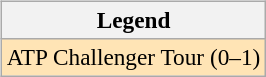<table>
<tr valign=top>
<td><br><table class=wikitable style=font-size:97%>
<tr>
<th>Legend</th>
</tr>
<tr bgcolor=moccasin>
<td>ATP Challenger Tour (0–1)</td>
</tr>
</table>
</td>
<td></td>
</tr>
</table>
